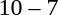<table style="text-align:center">
<tr>
<th width=200></th>
<th width=100></th>
<th width=200></th>
</tr>
<tr>
<td align=right><strong></strong></td>
<td>10 – 7</td>
<td align=left></td>
</tr>
</table>
